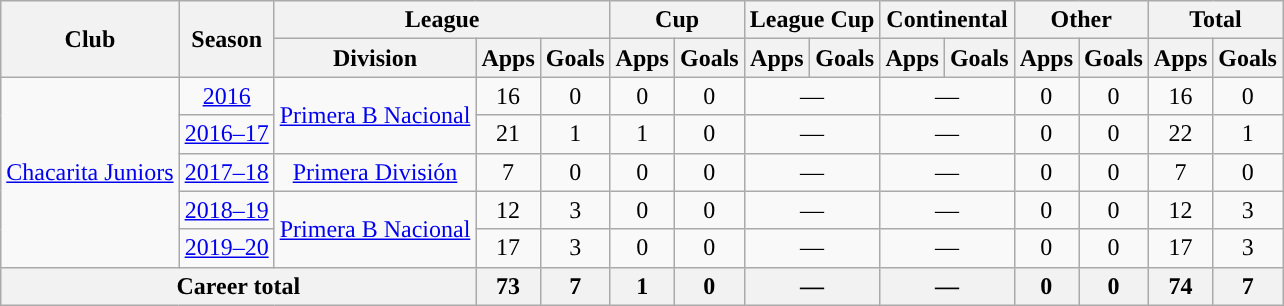<table class="wikitable" style="text-align:center">
<tr>
<th rowspan="2">Club</th>
<th rowspan="2">Season</th>
<th colspan="3">League</th>
<th colspan="2">Cup</th>
<th colspan="2">League Cup</th>
<th colspan="2">Continental</th>
<th colspan="2">Other</th>
<th colspan="2">Total</th>
</tr>
<tr>
<th>Division</th>
<th>Apps</th>
<th>Goals</th>
<th>Apps</th>
<th>Goals</th>
<th>Apps</th>
<th>Goals</th>
<th>Apps</th>
<th>Goals</th>
<th>Apps</th>
<th>Goals</th>
<th>Apps</th>
<th>Goals</th>
</tr>
<tr>
<td rowspan="5"><a href='#'>Chacarita Juniors</a></td>
<td><a href='#'>2016</a></td>
<td rowspan="2"><a href='#'>Primera B Nacional</a></td>
<td>16</td>
<td>0</td>
<td>0</td>
<td>0</td>
<td colspan="2">—</td>
<td colspan="2">—</td>
<td>0</td>
<td>0</td>
<td>16</td>
<td>0</td>
</tr>
<tr>
<td><a href='#'>2016–17</a></td>
<td>21</td>
<td>1</td>
<td>1</td>
<td>0</td>
<td colspan="2">—</td>
<td colspan="2">—</td>
<td>0</td>
<td>0</td>
<td>22</td>
<td>1</td>
</tr>
<tr>
<td><a href='#'>2017–18</a></td>
<td rowspan="1"><a href='#'>Primera División</a></td>
<td>7</td>
<td>0</td>
<td>0</td>
<td>0</td>
<td colspan="2">—</td>
<td colspan="2">—</td>
<td>0</td>
<td>0</td>
<td>7</td>
<td>0</td>
</tr>
<tr>
<td><a href='#'>2018–19</a></td>
<td rowspan="2"><a href='#'>Primera B Nacional</a></td>
<td>12</td>
<td>3</td>
<td>0</td>
<td>0</td>
<td colspan="2">—</td>
<td colspan="2">—</td>
<td>0</td>
<td>0</td>
<td>12</td>
<td>3</td>
</tr>
<tr>
<td><a href='#'>2019–20</a></td>
<td>17</td>
<td>3</td>
<td>0</td>
<td>0</td>
<td colspan="2">—</td>
<td colspan="2">—</td>
<td>0</td>
<td>0</td>
<td>17</td>
<td>3</td>
</tr>
<tr>
<th colspan="3">Career total</th>
<th>73</th>
<th>7</th>
<th>1</th>
<th>0</th>
<th colspan="2">—</th>
<th colspan="2">—</th>
<th>0</th>
<th>0</th>
<th>74</th>
<th>7</th>
</tr>
</table>
